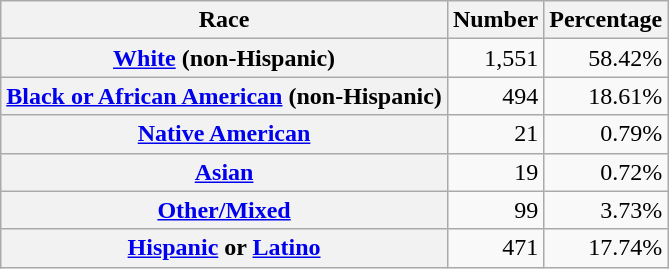<table class="wikitable" style="text-align:right">
<tr>
<th scope="col">Race</th>
<th scope="col">Number</th>
<th scope="col">Percentage</th>
</tr>
<tr>
<th scope="row"><a href='#'>White</a> (non-Hispanic)</th>
<td>1,551</td>
<td>58.42%</td>
</tr>
<tr>
<th scope="row"><a href='#'>Black or African American</a> (non-Hispanic)</th>
<td>494</td>
<td>18.61%</td>
</tr>
<tr>
<th scope="row"><a href='#'>Native American</a></th>
<td>21</td>
<td>0.79%</td>
</tr>
<tr>
<th scope="row"><a href='#'>Asian</a></th>
<td>19</td>
<td>0.72%</td>
</tr>
<tr>
<th scope="row"><a href='#'>Other/Mixed</a></th>
<td>99</td>
<td>3.73%</td>
</tr>
<tr>
<th scope="row"><a href='#'>Hispanic</a> or <a href='#'>Latino</a></th>
<td>471</td>
<td>17.74%</td>
</tr>
</table>
